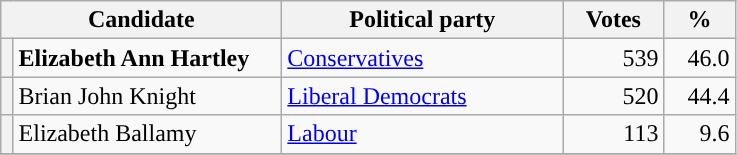<table class="wikitable">
<tr>
<th valign=top colspan="2" style="width: 180px">Candidate</th>
<th valign=top style="width: 180px">Political party</th>
<th valign=top style="width: 60px">Votes</th>
<th valign=top style="width: 40px">%</th>
</tr>
<tr>
<th style="background-color: "></th>
<td><strong>Elizabeth Ann Hartley</strong></td>
<td><a href='#'>Conservatives</a></td>
<td align="right">539</td>
<td align="right">46.0</td>
</tr>
<tr>
<th style="background-color: "></th>
<td>Brian John Knight</td>
<td><a href='#'>Liberal Democrats</a></td>
<td align="right">520</td>
<td align="right">44.4</td>
</tr>
<tr>
<th style="background-color: "></th>
<td>Elizabeth Ballamy</td>
<td><a href='#'>Labour</a></td>
<td align="right">113</td>
<td align="right">9.6</td>
</tr>
<tr>
</tr>
</table>
